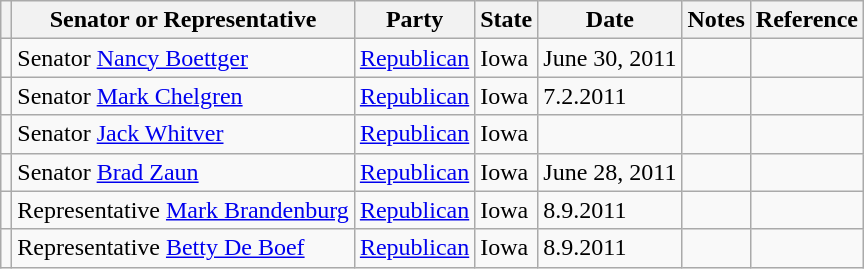<table class="wikitable sortable">
<tr valign=bottom>
<th class="unsortable"></th>
<th>Senator or Representative</th>
<th>Party</th>
<th>State</th>
<th data-sort-type="date">Date</th>
<th>Notes</th>
<th class="unsortable">Reference</th>
</tr>
<tr>
<td></td>
<td nowrap>Senator <a href='#'>Nancy Boettger</a></td>
<td><a href='#'>Republican</a></td>
<td>Iowa</td>
<td>June 30, 2011</td>
<td></td>
<td></td>
</tr>
<tr>
<td></td>
<td nowrap>Senator <a href='#'>Mark Chelgren</a></td>
<td><a href='#'>Republican</a></td>
<td>Iowa</td>
<td>7.2.2011</td>
<td></td>
<td></td>
</tr>
<tr>
<td></td>
<td nowrap>Senator <a href='#'>Jack Whitver</a></td>
<td><a href='#'>Republican</a></td>
<td>Iowa</td>
<td></td>
<td></td>
<td></td>
</tr>
<tr>
<td></td>
<td nowrap>Senator <a href='#'>Brad Zaun</a></td>
<td><a href='#'>Republican</a></td>
<td>Iowa</td>
<td>June 28, 2011</td>
<td></td>
<td></td>
</tr>
<tr>
<td></td>
<td nowrap>Representative <a href='#'>Mark Brandenburg</a></td>
<td><a href='#'>Republican</a></td>
<td>Iowa</td>
<td>8.9.2011</td>
<td></td>
<td></td>
</tr>
<tr>
<td></td>
<td nowrap>Representative <a href='#'>Betty De Boef</a></td>
<td><a href='#'>Republican</a></td>
<td>Iowa</td>
<td>8.9.2011</td>
<td></td>
<td></td>
</tr>
</table>
